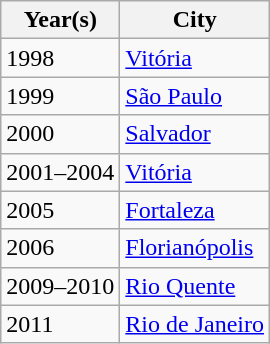<table class="wikitable" style="text-align:left">
<tr>
<th>Year(s)</th>
<th>City</th>
</tr>
<tr>
<td>1998</td>
<td align="left"><a href='#'>Vitória</a></td>
</tr>
<tr>
<td>1999</td>
<td align="left"><a href='#'>São Paulo</a></td>
</tr>
<tr>
<td>2000</td>
<td align="left"><a href='#'>Salvador</a></td>
</tr>
<tr>
<td>2001–2004</td>
<td align="left"><a href='#'>Vitória</a></td>
</tr>
<tr>
<td>2005</td>
<td align="left"><a href='#'>Fortaleza</a></td>
</tr>
<tr>
<td>2006</td>
<td align="left"><a href='#'>Florianópolis</a></td>
</tr>
<tr>
<td>2009–2010</td>
<td align="left"><a href='#'>Rio Quente</a></td>
</tr>
<tr>
<td>2011</td>
<td align="left"><a href='#'>Rio de Janeiro</a></td>
</tr>
</table>
